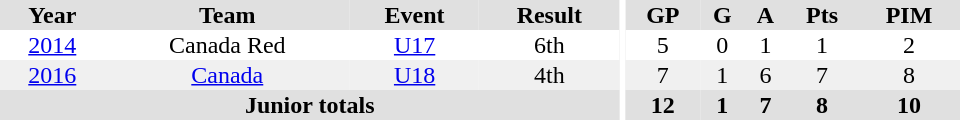<table border="0" cellpadding="1" cellspacing="0" ID="Table3" style="text-align:center; width:40em">
<tr bgcolor="#e0e0e0">
<th>Year</th>
<th>Team</th>
<th>Event</th>
<th>Result</th>
<th rowspan="99" bgcolor="#ffffff"></th>
<th>GP</th>
<th>G</th>
<th>A</th>
<th>Pts</th>
<th>PIM</th>
</tr>
<tr>
<td><a href='#'>2014</a></td>
<td>Canada Red</td>
<td><a href='#'>U17</a></td>
<td>6th</td>
<td>5</td>
<td>0</td>
<td>1</td>
<td>1</td>
<td>2</td>
</tr>
<tr bgcolor="#f0f0f0">
<td><a href='#'>2016</a></td>
<td><a href='#'>Canada</a></td>
<td><a href='#'>U18</a></td>
<td>4th</td>
<td>7</td>
<td>1</td>
<td>6</td>
<td>7</td>
<td>8</td>
</tr>
<tr bgcolor="#e0e0e0">
<th colspan="4">Junior totals</th>
<th>12</th>
<th>1</th>
<th>7</th>
<th>8</th>
<th>10</th>
</tr>
</table>
